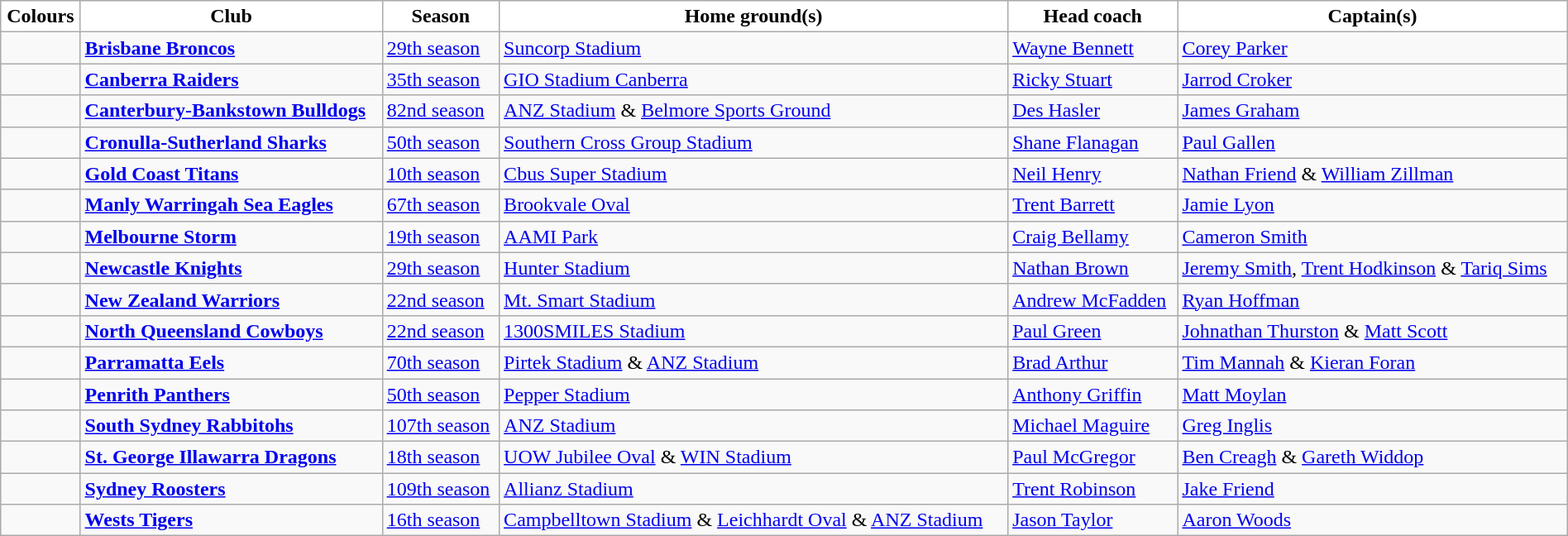<table class="wikitable" style="width:100%; text-align:left">
<tr>
<th style="background:white">Colours</th>
<th style="background:white">Club</th>
<th style="background:white">Season </th>
<th style="background:white">Home ground(s)</th>
<th style="background:white">Head coach</th>
<th style="background:white">Captain(s) </th>
</tr>
<tr>
<td></td>
<td><strong><a href='#'>Brisbane Broncos</a></strong></td>
<td><a href='#'>29th season</a></td>
<td><a href='#'>Suncorp Stadium</a></td>
<td><a href='#'>Wayne Bennett</a></td>
<td><a href='#'>Corey Parker</a></td>
</tr>
<tr>
<td></td>
<td><strong><a href='#'>Canberra Raiders</a></strong></td>
<td><a href='#'>35th season</a></td>
<td><a href='#'>GIO Stadium Canberra</a></td>
<td><a href='#'>Ricky Stuart</a></td>
<td><a href='#'>Jarrod Croker</a></td>
</tr>
<tr>
<td></td>
<td><strong><a href='#'>Canterbury-Bankstown Bulldogs</a></strong></td>
<td><a href='#'>82nd season</a></td>
<td><a href='#'>ANZ Stadium</a> & <a href='#'>Belmore Sports Ground</a></td>
<td><a href='#'>Des Hasler</a></td>
<td><a href='#'>James Graham</a></td>
</tr>
<tr>
<td></td>
<td><strong><a href='#'>Cronulla-Sutherland Sharks</a></strong></td>
<td><a href='#'>50th season</a></td>
<td><a href='#'>Southern Cross Group Stadium</a></td>
<td><a href='#'>Shane Flanagan</a></td>
<td><a href='#'>Paul Gallen</a></td>
</tr>
<tr>
<td></td>
<td><strong><a href='#'>Gold Coast Titans</a></strong></td>
<td><a href='#'>10th season</a></td>
<td><a href='#'>Cbus Super Stadium</a></td>
<td><a href='#'>Neil Henry</a></td>
<td><a href='#'>Nathan Friend</a> & <a href='#'>William Zillman</a></td>
</tr>
<tr>
<td></td>
<td><strong><a href='#'>Manly Warringah Sea Eagles</a></strong></td>
<td><a href='#'>67th season</a></td>
<td><a href='#'>Brookvale Oval</a></td>
<td><a href='#'>Trent Barrett</a></td>
<td><a href='#'>Jamie Lyon</a></td>
</tr>
<tr>
<td></td>
<td><strong><a href='#'>Melbourne Storm</a></strong></td>
<td><a href='#'>19th season</a></td>
<td><a href='#'>AAMI Park</a></td>
<td><a href='#'>Craig Bellamy</a></td>
<td><a href='#'>Cameron Smith</a></td>
</tr>
<tr>
<td></td>
<td><strong><a href='#'>Newcastle Knights</a></strong></td>
<td><a href='#'>29th season</a></td>
<td><a href='#'>Hunter Stadium</a></td>
<td><a href='#'>Nathan Brown</a></td>
<td><a href='#'>Jeremy Smith</a>, <a href='#'>Trent Hodkinson</a> & <a href='#'>Tariq Sims</a></td>
</tr>
<tr>
<td></td>
<td><strong><a href='#'>New Zealand Warriors</a></strong></td>
<td><a href='#'>22nd season</a></td>
<td><a href='#'>Mt. Smart Stadium</a></td>
<td><a href='#'>Andrew McFadden</a></td>
<td><a href='#'>Ryan Hoffman</a></td>
</tr>
<tr>
<td></td>
<td><strong><a href='#'>North Queensland Cowboys</a></strong></td>
<td><a href='#'>22nd season</a></td>
<td><a href='#'>1300SMILES Stadium</a></td>
<td><a href='#'>Paul Green</a></td>
<td><a href='#'>Johnathan Thurston</a> & <a href='#'>Matt Scott</a></td>
</tr>
<tr>
<td></td>
<td><strong><a href='#'>Parramatta Eels</a></strong></td>
<td><a href='#'>70th season</a></td>
<td><a href='#'>Pirtek Stadium</a> & <a href='#'>ANZ Stadium</a></td>
<td><a href='#'>Brad Arthur</a></td>
<td><a href='#'>Tim Mannah</a> & <a href='#'>Kieran Foran</a></td>
</tr>
<tr>
<td></td>
<td><strong><a href='#'>Penrith Panthers</a></strong></td>
<td><a href='#'>50th season</a></td>
<td><a href='#'>Pepper Stadium</a></td>
<td><a href='#'>Anthony Griffin</a></td>
<td><a href='#'>Matt Moylan</a></td>
</tr>
<tr>
<td></td>
<td><strong><a href='#'>South Sydney Rabbitohs</a></strong></td>
<td><a href='#'>107th season</a></td>
<td><a href='#'>ANZ Stadium</a></td>
<td><a href='#'>Michael Maguire</a></td>
<td><a href='#'>Greg Inglis</a></td>
</tr>
<tr>
<td></td>
<td><strong><a href='#'>St. George Illawarra Dragons</a></strong></td>
<td><a href='#'>18th season</a></td>
<td><a href='#'>UOW Jubilee Oval</a> & <a href='#'>WIN Stadium</a></td>
<td><a href='#'>Paul McGregor</a></td>
<td><a href='#'>Ben Creagh</a> & <a href='#'>Gareth Widdop</a></td>
</tr>
<tr>
<td></td>
<td><strong><a href='#'>Sydney Roosters</a></strong></td>
<td><a href='#'>109th season</a></td>
<td><a href='#'>Allianz Stadium</a></td>
<td><a href='#'>Trent Robinson</a></td>
<td><a href='#'>Jake Friend</a></td>
</tr>
<tr>
<td></td>
<td><strong><a href='#'>Wests Tigers</a></strong></td>
<td><a href='#'>16th season</a></td>
<td><a href='#'>Campbelltown Stadium</a> & <a href='#'>Leichhardt Oval</a> & <a href='#'>ANZ Stadium</a></td>
<td><a href='#'>Jason Taylor</a></td>
<td><a href='#'>Aaron Woods</a></td>
</tr>
</table>
